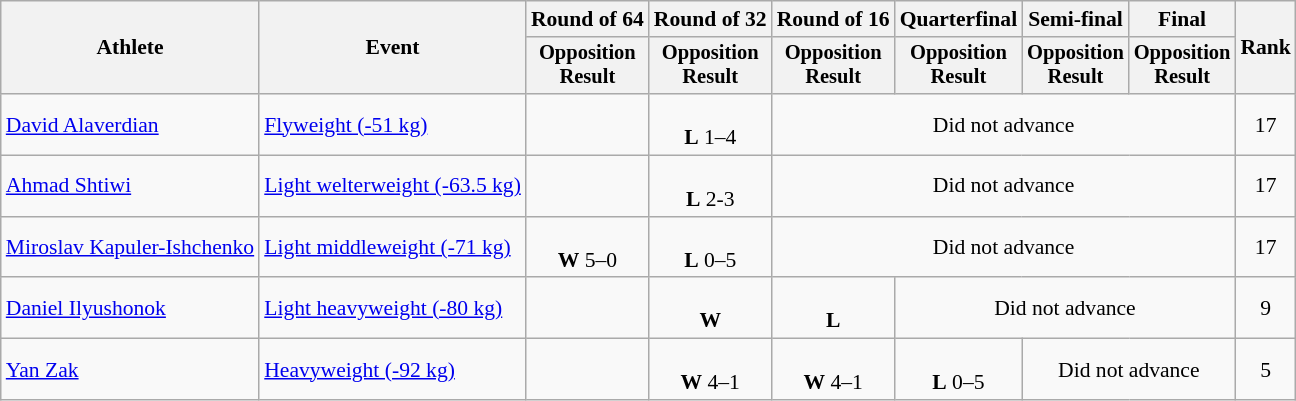<table class=wikitable style=font-size:90%;text-align:center>
<tr>
<th rowspan=2>Athlete</th>
<th rowspan=2>Event</th>
<th>Round of 64</th>
<th>Round of 32</th>
<th>Round of 16</th>
<th>Quarterfinal</th>
<th>Semi-final</th>
<th>Final</th>
<th rowspan=2>Rank</th>
</tr>
<tr style=font-size:95%>
<th>Opposition<br>Result</th>
<th>Opposition<br>Result</th>
<th>Opposition<br>Result</th>
<th>Opposition<br>Result</th>
<th>Opposition<br>Result</th>
<th>Opposition<br>Result</th>
</tr>
<tr>
<td align=left><a href='#'>David Alaverdian</a></td>
<td align=left><a href='#'>Flyweight (-51 kg)</a></td>
<td></td>
<td><br><strong>L</strong> 1–4</td>
<td colspan=4>Did not advance</td>
<td>17</td>
</tr>
<tr>
<td align=left><a href='#'>Ahmad Shtiwi</a></td>
<td align=left><a href='#'>Light welterweight (-63.5 kg)</a></td>
<td></td>
<td><br><strong>L</strong> 2-3</td>
<td colspan=4>Did not advance</td>
<td>17</td>
</tr>
<tr>
<td align=left><a href='#'>Miroslav Kapuler-Ishchenko</a></td>
<td align=left><a href='#'>Light middleweight (-71 kg)</a></td>
<td><br><strong>W</strong> 5–0</td>
<td><br><strong>L</strong> 0–5</td>
<td colspan=4>Did not advance</td>
<td>17</td>
</tr>
<tr>
<td align=left><a href='#'>Daniel Ilyushonok</a></td>
<td align=left><a href='#'>Light heavyweight (-80 kg)</a></td>
<td></td>
<td><br><strong>W </strong></td>
<td><br><strong>L</strong> </td>
<td colspan=3>Did not advance</td>
<td>9</td>
</tr>
<tr>
<td align=left><a href='#'>Yan Zak</a></td>
<td align=left><a href='#'>Heavyweight (-92 kg)</a></td>
<td></td>
<td><br><strong>W</strong> 4–1</td>
<td><br><strong>W</strong> 4–1</td>
<td><br><strong>L</strong> 0–5</td>
<td colspan=2>Did not advance</td>
<td>5</td>
</tr>
</table>
